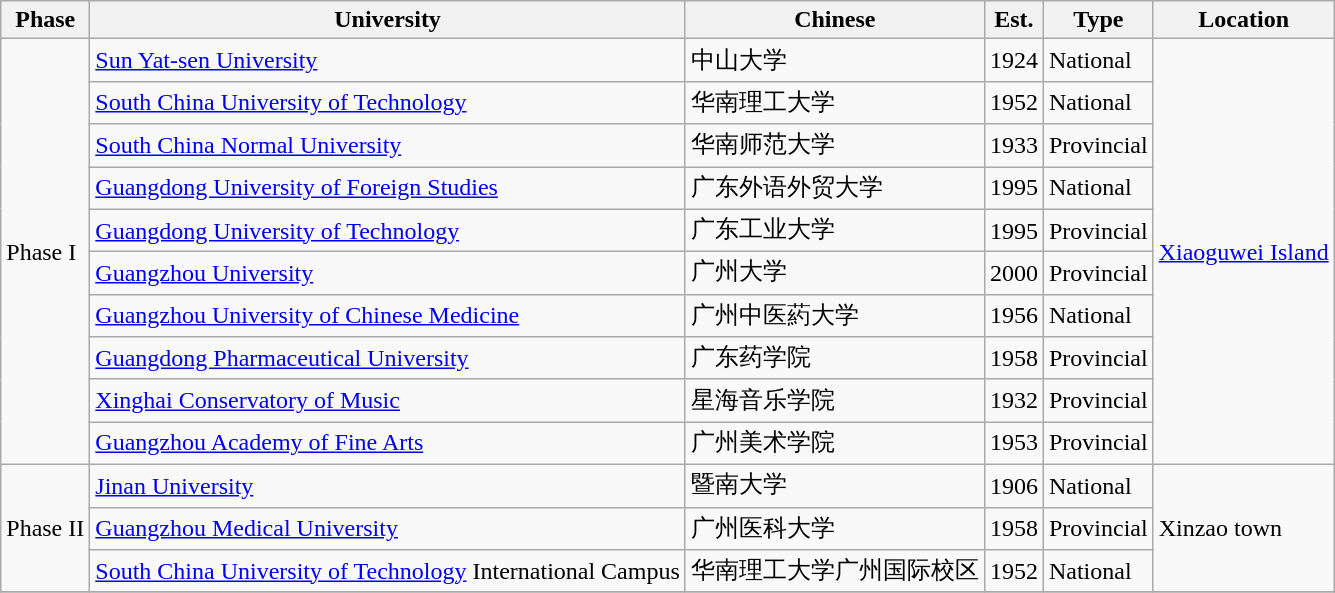<table class="wikitable sortable" border="1">
<tr>
<th>Phase</th>
<th>University</th>
<th>Chinese</th>
<th>Est.</th>
<th>Type</th>
<th>Location</th>
</tr>
<tr>
<td rowspan="10">Phase I</td>
<td><a href='#'>Sun Yat-sen University</a></td>
<td>中山大学</td>
<td>1924</td>
<td>National</td>
<td rowspan="10"><a href='#'>Xiaoguwei Island</a></td>
</tr>
<tr>
<td><a href='#'>South China University of Technology</a></td>
<td>华南理工大学</td>
<td>1952</td>
<td>National</td>
</tr>
<tr>
<td><a href='#'>South China Normal University</a></td>
<td>华南师范大学</td>
<td>1933</td>
<td>Provincial</td>
</tr>
<tr>
<td><a href='#'>Guangdong University of Foreign Studies</a></td>
<td>广东外语外贸大学</td>
<td>1995</td>
<td>National</td>
</tr>
<tr>
<td><a href='#'>Guangdong University of Technology</a></td>
<td>广东工业大学</td>
<td>1995</td>
<td>Provincial</td>
</tr>
<tr>
<td><a href='#'>Guangzhou University</a></td>
<td>广州大学</td>
<td>2000</td>
<td>Provincial</td>
</tr>
<tr>
<td><a href='#'>Guangzhou University of Chinese Medicine</a></td>
<td>广州中医葯大学</td>
<td>1956</td>
<td>National</td>
</tr>
<tr>
<td><a href='#'>Guangdong Pharmaceutical University</a></td>
<td>广东药学院</td>
<td>1958</td>
<td>Provincial</td>
</tr>
<tr>
<td><a href='#'>Xinghai Conservatory of Music</a></td>
<td>星海音乐学院</td>
<td>1932</td>
<td>Provincial</td>
</tr>
<tr>
<td><a href='#'>Guangzhou Academy of Fine Arts</a></td>
<td>广州美术学院</td>
<td>1953</td>
<td>Provincial</td>
</tr>
<tr>
<td rowspan="3">Phase II</td>
<td><a href='#'>Jinan University</a></td>
<td>暨南大学</td>
<td>1906</td>
<td>National</td>
<td rowspan="3">Xinzao town</td>
</tr>
<tr>
<td><a href='#'>Guangzhou Medical University</a></td>
<td>广州医科大学</td>
<td>1958</td>
<td>Provincial</td>
</tr>
<tr>
<td><a href='#'>South China University of Technology</a> International Campus</td>
<td>华南理工大学广州国际校区</td>
<td>1952</td>
<td>National</td>
</tr>
<tr>
</tr>
</table>
